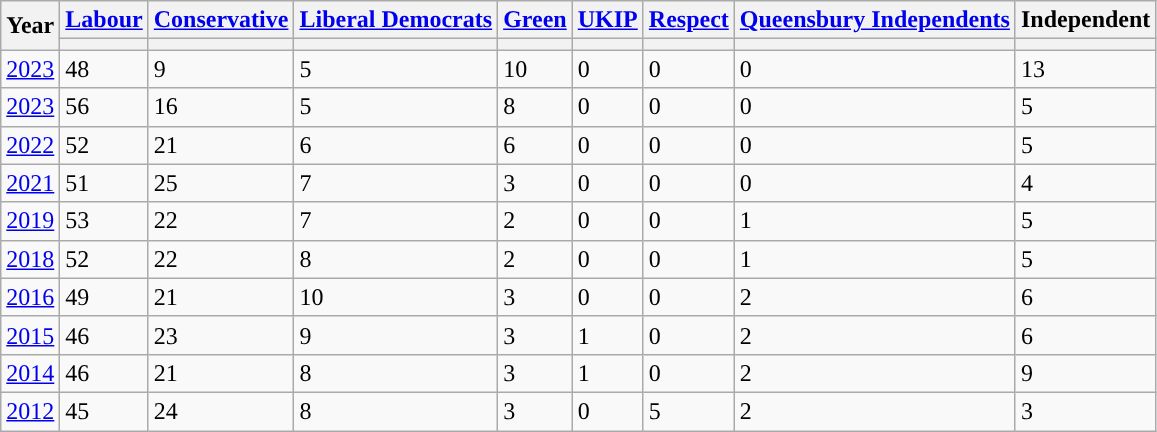<table class="wikitable">
<tr>
<th rowspan="2">Year</th>
<th><a href='#'>Labour</a></th>
<th><a href='#'>Conservative</a></th>
<th><a href='#'>Liberal Democrats</a></th>
<th><a href='#'>Green</a></th>
<th><a href='#'>UKIP</a></th>
<th><a href='#'>Respect</a></th>
<th><a href='#'>Queensbury Independents</a></th>
<th>Independent</th>
</tr>
<tr>
<th style="background-color: "></th>
<th style="background-color: "></th>
<th style="background-color: "></th>
<th style="background-color: "></th>
<th style="background-color: "></th>
<th style="background-color: "></th>
<th style="background-color: "></th>
<th style="background-color: "></th>
</tr>
<tr>
<td><a href='#'>2023</a></td>
<td>48</td>
<td>9</td>
<td>5</td>
<td>10</td>
<td>0</td>
<td>0</td>
<td>0</td>
<td>13</td>
</tr>
<tr>
<td><a href='#'>2023</a></td>
<td>56</td>
<td>16</td>
<td>5</td>
<td>8</td>
<td>0</td>
<td>0</td>
<td>0</td>
<td>5</td>
</tr>
<tr>
<td><a href='#'>2022</a></td>
<td>52</td>
<td>21</td>
<td>6</td>
<td>6</td>
<td>0</td>
<td>0</td>
<td>0</td>
<td>5</td>
</tr>
<tr>
<td><a href='#'>2021</a></td>
<td>51</td>
<td>25</td>
<td>7</td>
<td>3</td>
<td>0</td>
<td>0</td>
<td>0</td>
<td>4</td>
</tr>
<tr>
<td><a href='#'>2019</a></td>
<td>53</td>
<td>22</td>
<td>7</td>
<td>2</td>
<td>0</td>
<td>0</td>
<td>1</td>
<td>5</td>
</tr>
<tr>
<td><a href='#'>2018</a></td>
<td>52</td>
<td>22</td>
<td>8</td>
<td>2</td>
<td>0</td>
<td>0</td>
<td>1</td>
<td>5</td>
</tr>
<tr>
<td><a href='#'>2016</a></td>
<td>49</td>
<td>21</td>
<td>10</td>
<td>3</td>
<td>0</td>
<td>0</td>
<td>2</td>
<td>6</td>
</tr>
<tr>
<td><a href='#'>2015</a></td>
<td>46</td>
<td>23</td>
<td>9</td>
<td>3</td>
<td>1</td>
<td>0</td>
<td>2</td>
<td>6</td>
</tr>
<tr>
<td><a href='#'>2014</a></td>
<td>46</td>
<td>21</td>
<td>8</td>
<td>3</td>
<td>1</td>
<td>0</td>
<td>2</td>
<td>9</td>
</tr>
<tr>
<td><a href='#'>2012</a></td>
<td>45</td>
<td>24</td>
<td>8</td>
<td>3</td>
<td>0</td>
<td>5</td>
<td>2</td>
<td>3</td>
</tr>
</table>
